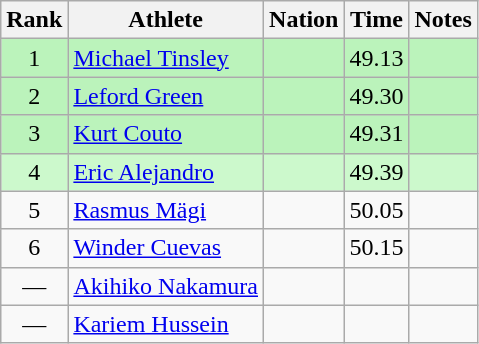<table class="wikitable sortable" style="text-align:center">
<tr>
<th>Rank</th>
<th>Athlete</th>
<th>Nation</th>
<th>Time</th>
<th>Notes</th>
</tr>
<tr bgcolor=#bbf3bb>
<td>1</td>
<td align=left><a href='#'>Michael Tinsley</a></td>
<td align=left></td>
<td>49.13</td>
<td></td>
</tr>
<tr bgcolor=#bbf3bb>
<td>2</td>
<td align=left><a href='#'>Leford Green</a></td>
<td align=left></td>
<td>49.30</td>
<td></td>
</tr>
<tr bgcolor=#bbf3bb>
<td>3</td>
<td align=left><a href='#'>Kurt Couto</a></td>
<td align=left></td>
<td>49.31</td>
<td></td>
</tr>
<tr bgcolor=#ccf9cc>
<td>4</td>
<td align=left><a href='#'>Eric Alejandro</a></td>
<td align=left></td>
<td>49.39</td>
<td></td>
</tr>
<tr>
<td>5</td>
<td align=left><a href='#'>Rasmus Mägi</a></td>
<td align=left></td>
<td>50.05</td>
<td></td>
</tr>
<tr>
<td>6</td>
<td align=left><a href='#'>Winder Cuevas</a></td>
<td align=left></td>
<td>50.15</td>
<td></td>
</tr>
<tr>
<td data-sort-value=7>—</td>
<td align=left><a href='#'>Akihiko Nakamura</a></td>
<td align=left></td>
<td data-sort-value=80.00></td>
<td></td>
</tr>
<tr>
<td data-sort-value=8>—</td>
<td align=left><a href='#'>Kariem Hussein</a></td>
<td align=left></td>
<td data-sort-value=90.00></td>
<td></td>
</tr>
</table>
